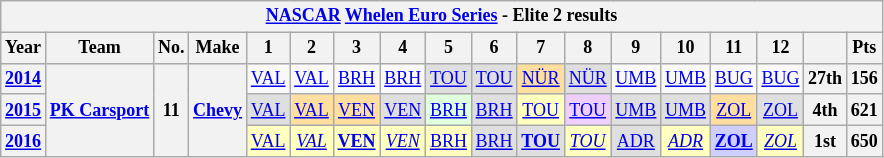<table class="wikitable" style="text-align:center; font-size:75%">
<tr>
<th colspan=21><a href='#'>NASCAR</a> <a href='#'>Whelen Euro Series</a> - Elite 2 results</th>
</tr>
<tr>
<th>Year</th>
<th>Team</th>
<th>No.</th>
<th>Make</th>
<th>1</th>
<th>2</th>
<th>3</th>
<th>4</th>
<th>5</th>
<th>6</th>
<th>7</th>
<th>8</th>
<th>9</th>
<th>10</th>
<th>11</th>
<th>12</th>
<th></th>
<th>Pts</th>
</tr>
<tr>
<th><a href='#'>2014</a></th>
<th rowspan=3><a href='#'>PK Carsport</a></th>
<th rowspan=3>11</th>
<th rowspan=3><a href='#'>Chevy</a></th>
<td><a href='#'>VAL</a></td>
<td><a href='#'>VAL</a></td>
<td><a href='#'>BRH</a></td>
<td><a href='#'>BRH</a></td>
<td style="background-color:#DFDFDF"><a href='#'>TOU</a><br></td>
<td style="background-color:#DFDFDF"><a href='#'>TOU</a><br></td>
<td style="background-color:#FFDF9F"><a href='#'>NÜR</a><br></td>
<td style="background-color:#DFDFDF"><a href='#'>NÜR</a><br></td>
<td><a href='#'>UMB</a></td>
<td><a href='#'>UMB</a></td>
<td><a href='#'>BUG</a></td>
<td><a href='#'>BUG</a></td>
<th>27th</th>
<th>156</th>
</tr>
<tr>
<th><a href='#'>2015</a></th>
<td style="background-color:#DFDFDF"><a href='#'>VAL</a><br></td>
<td style="background-color:#FFDF9F"><a href='#'>VAL</a><br></td>
<td style="background-color:#FFDF9F"><a href='#'>VEN</a><br></td>
<td style="background-color:#DFDFDF"><a href='#'>VEN</a><br></td>
<td style="background-color:#DFFFDF"><a href='#'>BRH</a><br></td>
<td style="background-color:#DFDFDF"><a href='#'>BRH</a><br></td>
<td style="background-color:#FFFFBF"><a href='#'>TOU</a><br></td>
<td style="background-color:#EFCFFF"><a href='#'>TOU</a><br></td>
<td style="background-color:#DFDFDF"><a href='#'>UMB</a><br></td>
<td style="background-color:#DFDFDF"><a href='#'>UMB</a><br></td>
<td style="background-color:#FFDF9F"><a href='#'>ZOL</a><br></td>
<td style="background-color:#DFDFDF"><a href='#'>ZOL</a><br></td>
<th>4th</th>
<th>621</th>
</tr>
<tr>
<th><a href='#'>2016</a></th>
<td style="background-color:#FFFFBF"><a href='#'>VAL</a><br></td>
<td style="background-color:#FFFFBF"><em><a href='#'>VAL</a></em><br></td>
<td style="background-color:#FFFFBF"><strong><a href='#'>VEN</a></strong><br></td>
<td style="background-color:#FFFFBF"><em><a href='#'>VEN</a></em><br></td>
<td style="background-color:#FFFFBF"><a href='#'>BRH</a><br></td>
<td style="background-color:#DFDFDF"><a href='#'>BRH</a><br></td>
<td style="background-color:#DFDFDF"><strong><a href='#'>TOU</a></strong><br></td>
<td style="background-color:#FFFFBF"><em><a href='#'>TOU</a></em><br></td>
<td style="background-color:#DFDFDF"><a href='#'>ADR</a><br></td>
<td style="background-color:#FFFFBF"><em><a href='#'>ADR</a></em><br></td>
<td style="background-color:#CFCFFF"><strong><a href='#'>ZOL</a></strong><br></td>
<td style="background-color:#FFFFBF"><em><a href='#'>ZOL</a></em><br></td>
<th>1st</th>
<th>650</th>
</tr>
</table>
